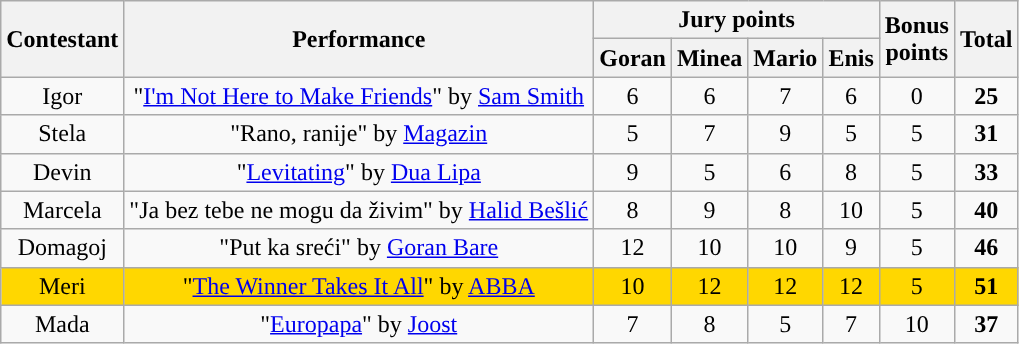<table class="wikitable sortable" style="text-align: center;">
<tr>
<th rowspan="2">Contestant</th>
<th rowspan="2">Performance</th>
<th colspan="4">Jury points</th>
<th rowspan="2">Bonus<br>points</th>
<th rowspan="2">Total</th>
</tr>
<tr>
<th>Goran</th>
<th>Minea</th>
<th>Mario</th>
<th>Enis</th>
</tr>
<tr>
<td>Igor</td>
<td>"<a href='#'>I'm Not Here to Make Friends</a>" by <a href='#'>Sam Smith</a></td>
<td>6</td>
<td>6</td>
<td>7</td>
<td>6</td>
<td>0</td>
<td><strong>25</strong></td>
</tr>
<tr>
<td>Stela</td>
<td>"Rano, ranije" by <a href='#'>Magazin</a></td>
<td>5</td>
<td>7</td>
<td>9</td>
<td>5</td>
<td>5</td>
<td><strong>31</strong></td>
</tr>
<tr>
<td>Devin</td>
<td>"<a href='#'>Levitating</a>" by <a href='#'>Dua Lipa</a></td>
<td>9</td>
<td>5</td>
<td>6</td>
<td>8</td>
<td>5</td>
<td><strong>33</strong></td>
</tr>
<tr>
<td>Marcela</td>
<td>"Ja bez tebe ne mogu da živim" by <a href='#'>Halid Bešlić</a></td>
<td>8</td>
<td>9</td>
<td>8</td>
<td>10</td>
<td>5</td>
<td><strong>40</strong></td>
</tr>
<tr>
<td>Domagoj</td>
<td>"Put ka sreći" by <a href='#'>Goran Bare</a></td>
<td>12</td>
<td>10</td>
<td>10</td>
<td>9</td>
<td>5</td>
<td><strong>46</strong></td>
</tr>
<tr style="background-color:gold;">
<td>Meri</td>
<td>"<a href='#'>The Winner Takes It All</a>" by <a href='#'>ABBA</a></td>
<td>10</td>
<td>12</td>
<td>12</td>
<td>12</td>
<td>5</td>
<td><strong>51</strong></td>
</tr>
<tr>
<td>Mada</td>
<td>"<a href='#'>Europapa</a>" by <a href='#'>Joost</a></td>
<td>7</td>
<td>8</td>
<td>5</td>
<td>7</td>
<td>10</td>
<td><strong>37</strong></td>
</tr>
</table>
